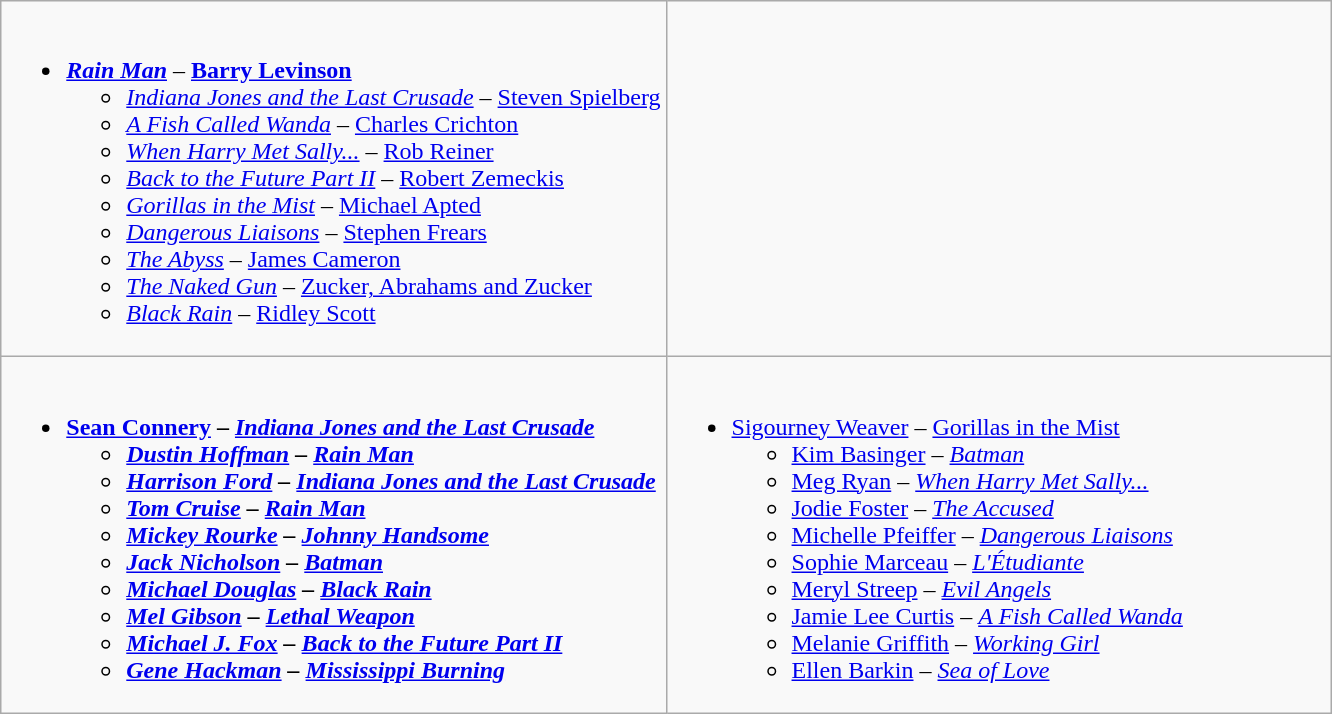<table class=wikitable>
<tr>
<td valign="top" width="50%"><br><ul><li><strong><em><a href='#'>Rain Man</a></em></strong> – <strong><a href='#'>Barry Levinson</a></strong><ul><li><em><a href='#'>Indiana Jones and the Last Crusade</a></em> – <a href='#'>Steven Spielberg</a></li><li><em><a href='#'>A Fish Called Wanda</a></em> – <a href='#'>Charles Crichton</a></li><li><em><a href='#'>When Harry Met Sally...</a></em> – <a href='#'>Rob Reiner</a></li><li><em><a href='#'>Back to the Future Part II</a></em> – <a href='#'>Robert Zemeckis</a></li><li><em><a href='#'>Gorillas in the Mist</a></em> – <a href='#'>Michael Apted</a></li><li><em><a href='#'>Dangerous Liaisons</a></em> – <a href='#'>Stephen Frears</a></li><li><em><a href='#'>The Abyss</a></em> – <a href='#'>James Cameron</a></li><li><em><a href='#'>The Naked Gun</a></em> – <a href='#'>Zucker, Abrahams and Zucker</a></li><li><em><a href='#'>Black Rain</a></em> – <a href='#'>Ridley Scott</a></li></ul></li></ul></td>
<td valign="top" width="50%"></td>
</tr>
<tr>
<td valign="top" width="50%"><br><ul><li><strong><a href='#'>Sean Connery</a> – <em><a href='#'>Indiana Jones and the Last Crusade</a><strong><em><ul><li><a href='#'>Dustin Hoffman</a> – </em><a href='#'>Rain Man</a><em></li><li><a href='#'>Harrison Ford</a> – </em><a href='#'>Indiana Jones and the Last Crusade</a><em></li><li><a href='#'>Tom Cruise</a> – </em><a href='#'>Rain Man</a><em></li><li><a href='#'>Mickey Rourke</a> – </em><a href='#'>Johnny Handsome</a><em></li><li><a href='#'>Jack Nicholson</a> – </em><a href='#'>Batman</a><em></li><li><a href='#'>Michael Douglas</a> – </em><a href='#'>Black Rain</a><em></li><li><a href='#'>Mel Gibson</a> – </em><a href='#'>Lethal Weapon</a><em></li><li><a href='#'>Michael J. Fox</a> – </em><a href='#'>Back to the Future Part II</a><em></li><li><a href='#'>Gene Hackman</a> – </em><a href='#'>Mississippi Burning</a><em></li></ul></li></ul></td>
<td valign="top" width="50%"><br><ul><li></strong><a href='#'>Sigourney Weaver</a> – </em><a href='#'>Gorillas in the Mist</a></em></strong><ul><li><a href='#'>Kim Basinger</a> – <em><a href='#'>Batman</a></em></li><li><a href='#'>Meg Ryan</a> – <em><a href='#'>When Harry Met Sally...</a></em></li><li><a href='#'>Jodie Foster</a> – <em><a href='#'>The Accused</a></em></li><li><a href='#'>Michelle Pfeiffer</a> – <em><a href='#'>Dangerous Liaisons</a></em></li><li><a href='#'>Sophie Marceau</a> – <em><a href='#'>L'Étudiante</a></em></li><li><a href='#'>Meryl Streep</a> – <em><a href='#'>Evil Angels</a></em></li><li><a href='#'>Jamie Lee Curtis</a> – <em><a href='#'>A Fish Called Wanda</a></em></li><li><a href='#'>Melanie Griffith</a> – <em><a href='#'>Working Girl</a></em></li><li><a href='#'>Ellen Barkin</a> – <em><a href='#'>Sea of Love</a></em></li></ul></li></ul></td>
</tr>
</table>
